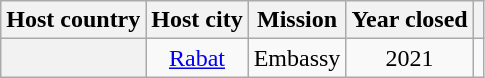<table class="wikitable plainrowheaders" style="text-align:center;">
<tr>
<th scope="col">Host country</th>
<th scope="col">Host city</th>
<th scope="col">Mission</th>
<th scope="col">Year closed</th>
<th scope="col"></th>
</tr>
<tr>
<th scope="row"></th>
<td><a href='#'>Rabat</a></td>
<td>Embassy</td>
<td>2021</td>
<td></td>
</tr>
</table>
